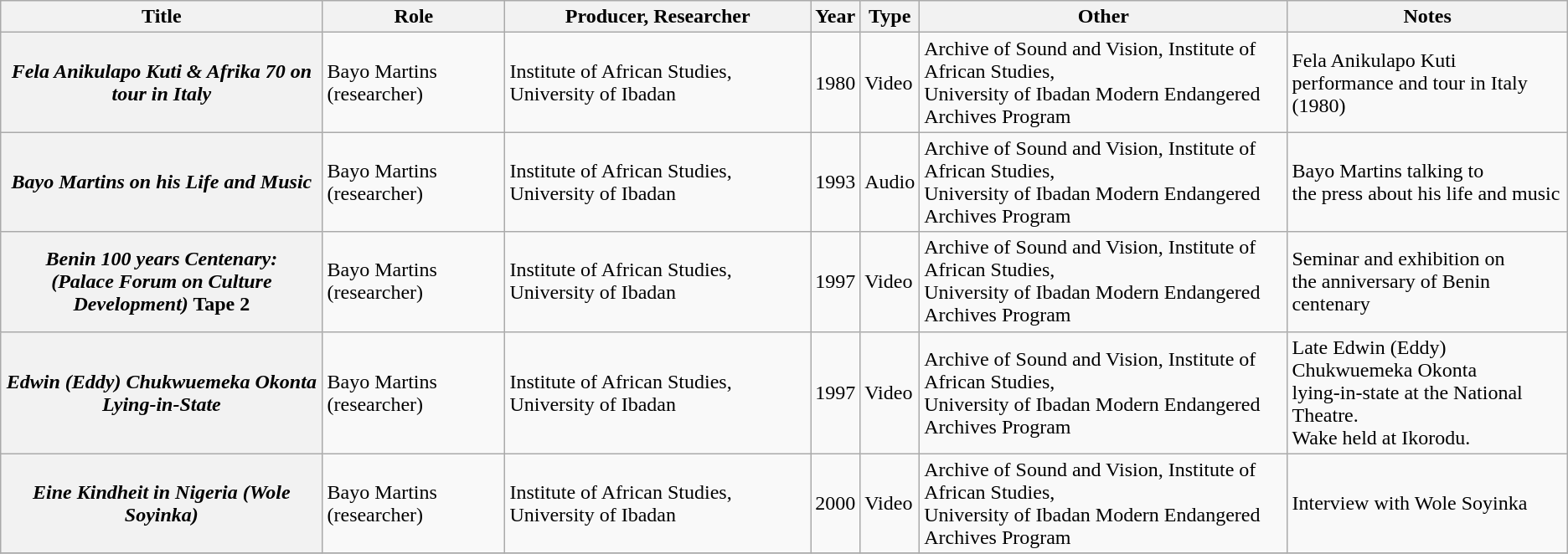<table class="wikitable plainrowheaders sortable">
<tr>
<th scope="col" class="unsortable">Title</th>
<th scope="col">Role</th>
<th scope="col">Producer, Researcher</th>
<th scope="col">Year</th>
<th scope="col">Type</th>
<th scope="col">Other</th>
<th scope="col" class="unsortable">Notes</th>
</tr>
<tr>
<th scope="row"><em>Fela Anikulapo Kuti & Afrika 70 on tour in Italy</em></th>
<td>Bayo Martins (researcher)</td>
<td>Institute of African Studies, University of Ibadan</td>
<td>1980</td>
<td>Video</td>
<td>Archive of Sound and Vision, Institute of African Studies, <br>University of Ibadan Modern Endangered Archives Program</td>
<td>Fela Anikulapo Kuti <br>performance and tour in Italy (1980)</td>
</tr>
<tr>
<th scope="row"><em>Bayo Martins on his Life and Music</em></th>
<td>Bayo Martins<br> (researcher)</td>
<td>Institute of African Studies, University of Ibadan</td>
<td>1993</td>
<td>Audio</td>
<td>Archive of Sound and Vision, Institute of African Studies,<br> University of Ibadan Modern Endangered Archives Program</td>
<td>Bayo Martins talking to <br>the press about his life and music</td>
</tr>
<tr>
<th scope="row"><em>Benin 100 years Centenary: <br>(Palace Forum on Culture Development)</em> Tape 2</th>
<td>Bayo Martins <br>(researcher)</td>
<td>Institute of African Studies, University of Ibadan</td>
<td>1997</td>
<td>Video</td>
<td>Archive of Sound and Vision, Institute of African Studies, <br>University of Ibadan Modern Endangered Archives Program</td>
<td>Seminar and exhibition on <br>the anniversary of Benin centenary</td>
</tr>
<tr>
<th scope="row"><em>Edwin (Eddy) Chukwuemeka Okonta <br>Lying-in-State</em></th>
<td>Bayo Martins<br> (researcher)</td>
<td>Institute of African Studies, University of Ibadan</td>
<td>1997</td>
<td>Video</td>
<td>Archive of Sound and Vision, Institute of African Studies, <br>University of Ibadan Modern Endangered Archives Program</td>
<td>Late Edwin (Eddy) Chukwuemeka Okonta <br>lying-in-state at the National Theatre.<br> Wake held at Ikorodu.</td>
</tr>
<tr>
<th scope="row"><em>Eine Kindheit in Nigeria (Wole Soyinka)</em></th>
<td>Bayo Martins<br> (researcher)</td>
<td>Institute of African Studies, University of Ibadan</td>
<td>2000</td>
<td>Video</td>
<td>Archive of Sound and Vision, Institute of African Studies, <br>University of Ibadan Modern Endangered Archives Program</td>
<td>Interview with Wole Soyinka</td>
</tr>
<tr>
</tr>
</table>
